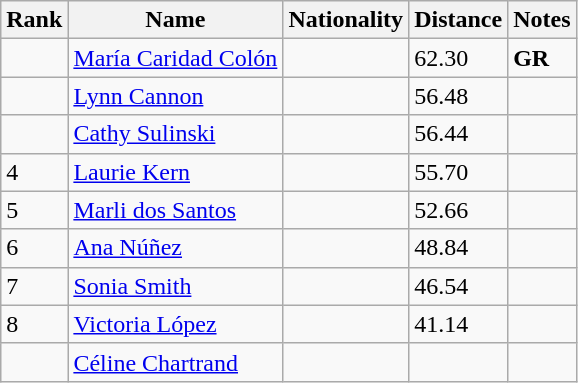<table class="wikitable sortable">
<tr>
<th>Rank</th>
<th>Name</th>
<th>Nationality</th>
<th>Distance</th>
<th>Notes</th>
</tr>
<tr>
<td></td>
<td><a href='#'>María Caridad Colón</a></td>
<td></td>
<td>62.30</td>
<td><strong>GR</strong></td>
</tr>
<tr>
<td></td>
<td><a href='#'>Lynn Cannon</a></td>
<td></td>
<td>56.48</td>
<td></td>
</tr>
<tr>
<td></td>
<td><a href='#'>Cathy Sulinski</a></td>
<td></td>
<td>56.44</td>
<td></td>
</tr>
<tr>
<td>4</td>
<td><a href='#'>Laurie Kern</a></td>
<td></td>
<td>55.70</td>
<td></td>
</tr>
<tr>
<td>5</td>
<td><a href='#'>Marli dos Santos</a></td>
<td></td>
<td>52.66</td>
<td></td>
</tr>
<tr>
<td>6</td>
<td><a href='#'>Ana Núñez</a></td>
<td></td>
<td>48.84</td>
<td></td>
</tr>
<tr>
<td>7</td>
<td><a href='#'>Sonia Smith</a></td>
<td></td>
<td>46.54</td>
<td></td>
</tr>
<tr>
<td>8</td>
<td><a href='#'>Victoria López</a></td>
<td></td>
<td>41.14</td>
<td></td>
</tr>
<tr>
<td></td>
<td><a href='#'>Céline Chartrand</a></td>
<td></td>
<td></td>
<td></td>
</tr>
</table>
